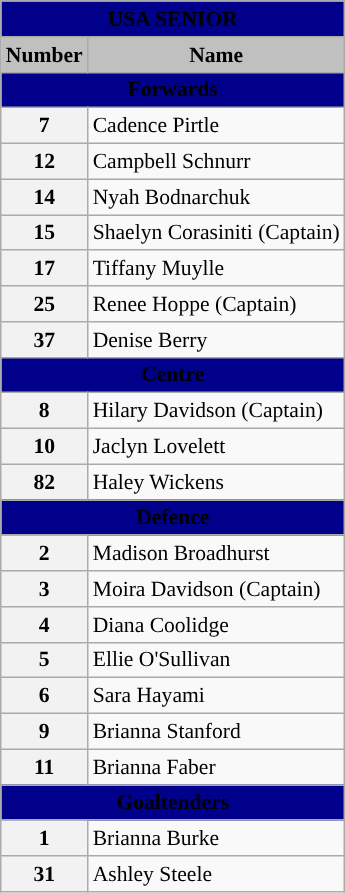<table class="wikitable" style="text-align:left; font-size:90%;">
<tr>
<th style=background:DarkBlue colspan=2><span>USA SENIOR</span></th>
</tr>
<tr>
<th width=10 style="background:silver;">Number</th>
<th style="background:silver;">Name</th>
</tr>
<tr>
<th style=background:DarkBlue colspan=2><span>Forwards</span></th>
</tr>
<tr>
<th>7</th>
<td>Cadence Pirtle</td>
</tr>
<tr>
<th>12</th>
<td>Campbell Schnurr</td>
</tr>
<tr>
<th>14</th>
<td>Nyah Bodnarchuk</td>
</tr>
<tr>
<th>15</th>
<td>Shaelyn Corasiniti (Captain)</td>
</tr>
<tr>
<th>17</th>
<td>Tiffany Muylle</td>
</tr>
<tr>
<th>25</th>
<td>Renee Hoppe (Captain)</td>
</tr>
<tr>
<th>37</th>
<td>Denise Berry</td>
</tr>
<tr>
<th style=background:DarkBlue colspan=2><span>Centre</span></th>
</tr>
<tr>
<th>8</th>
<td>Hilary Davidson (Captain)</td>
</tr>
<tr>
<th>10</th>
<td>Jaclyn Lovelett</td>
</tr>
<tr>
<th>82</th>
<td>Haley Wickens</td>
</tr>
<tr>
<th style=background:DarkBlue colspan=2><span>Defence</span></th>
</tr>
<tr>
<th>2</th>
<td>Madison Broadhurst</td>
</tr>
<tr>
<th>3</th>
<td>Moira Davidson (Captain)</td>
</tr>
<tr>
<th>4</th>
<td>Diana Coolidge</td>
</tr>
<tr>
<th>5</th>
<td>Ellie O'Sullivan</td>
</tr>
<tr>
<th>6</th>
<td>Sara Hayami</td>
</tr>
<tr>
<th>9</th>
<td>Brianna Stanford</td>
</tr>
<tr>
<th>11</th>
<td>Brianna Faber</td>
</tr>
<tr>
<th style=background:DarkBlue colspan=4><span>Goaltenders</span></th>
</tr>
<tr>
<th>1</th>
<td>Brianna Burke</td>
</tr>
<tr>
<th>31</th>
<td>Ashley Steele</td>
</tr>
</table>
